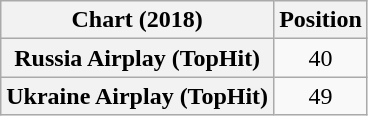<table class="wikitable plainrowheaders sortable" style="text-align:center">
<tr>
<th scope="col">Chart (2018)</th>
<th scope="col">Position</th>
</tr>
<tr>
<th scope="row">Russia Airplay (TopHit)</th>
<td>40</td>
</tr>
<tr>
<th scope="row">Ukraine Airplay (TopHit)</th>
<td>49</td>
</tr>
</table>
